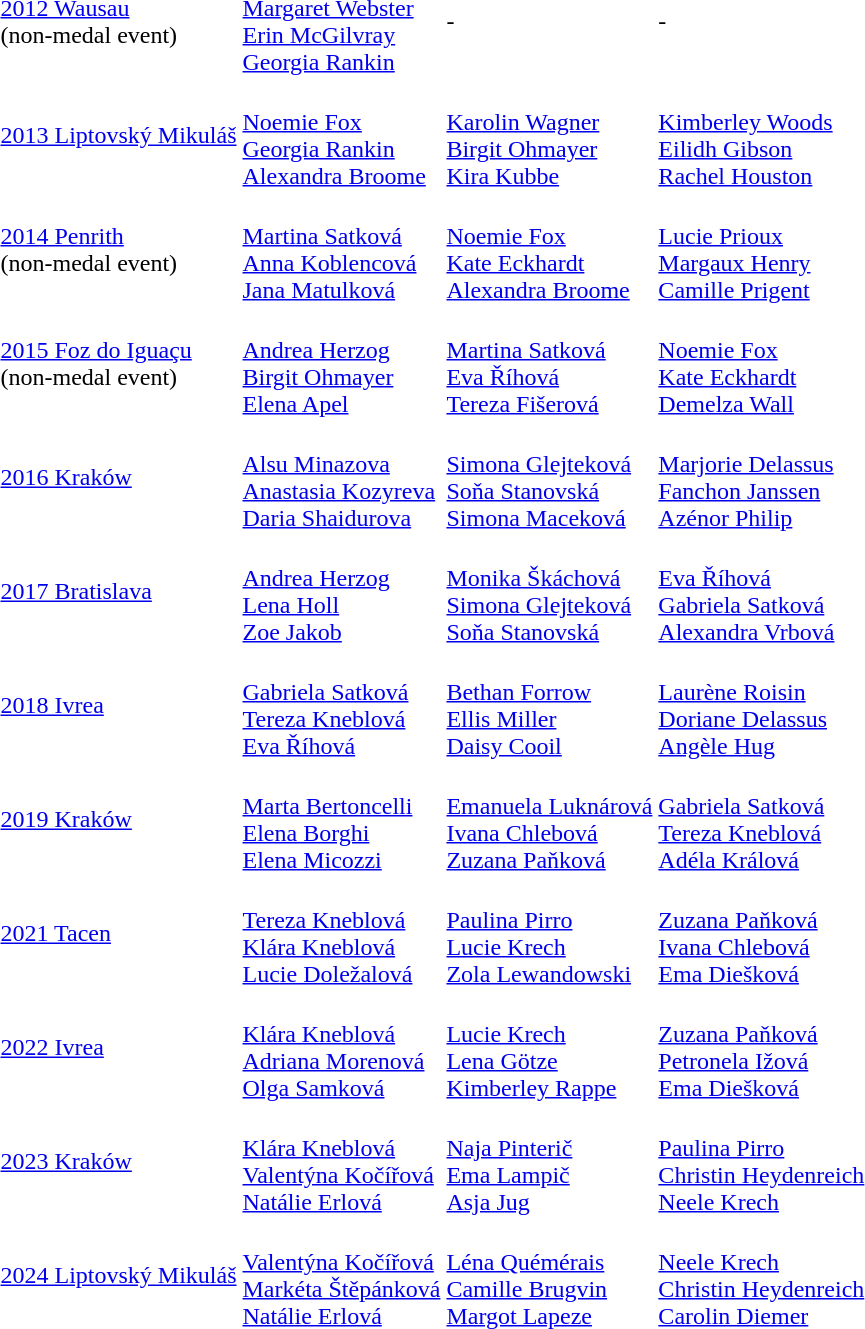<table>
<tr>
<td><a href='#'>2012 Wausau</a><br>(non-medal event)</td>
<td><br><a href='#'>Margaret Webster</a><br><a href='#'>Erin McGilvray</a><br><a href='#'>Georgia Rankin</a></td>
<td>-</td>
<td>-</td>
</tr>
<tr>
<td><a href='#'>2013 Liptovský Mikuláš</a></td>
<td><br><a href='#'>Noemie Fox</a><br><a href='#'>Georgia Rankin</a><br><a href='#'>Alexandra Broome</a></td>
<td><br><a href='#'>Karolin Wagner</a><br><a href='#'>Birgit Ohmayer</a><br><a href='#'>Kira Kubbe</a></td>
<td><br><a href='#'>Kimberley Woods</a><br><a href='#'>Eilidh Gibson</a><br><a href='#'>Rachel Houston</a></td>
</tr>
<tr>
<td><a href='#'>2014 Penrith</a><br>(non-medal event)</td>
<td><br><a href='#'>Martina Satková</a><br><a href='#'>Anna Koblencová</a><br><a href='#'>Jana Matulková</a></td>
<td><br><a href='#'>Noemie Fox</a><br><a href='#'>Kate Eckhardt</a><br><a href='#'>Alexandra Broome</a></td>
<td><br><a href='#'>Lucie Prioux</a><br><a href='#'>Margaux Henry</a><br><a href='#'>Camille Prigent</a></td>
</tr>
<tr>
<td><a href='#'>2015 Foz do Iguaçu</a><br>(non-medal event)</td>
<td><br><a href='#'>Andrea Herzog</a><br><a href='#'>Birgit Ohmayer</a><br><a href='#'>Elena Apel</a></td>
<td><br><a href='#'>Martina Satková</a><br><a href='#'>Eva Říhová</a><br><a href='#'>Tereza Fišerová</a></td>
<td><br><a href='#'>Noemie Fox</a><br><a href='#'>Kate Eckhardt</a><br><a href='#'>Demelza Wall</a></td>
</tr>
<tr>
<td><a href='#'>2016 Kraków</a></td>
<td><br><a href='#'>Alsu Minazova</a><br><a href='#'>Anastasia Kozyreva</a><br><a href='#'>Daria Shaidurova</a></td>
<td><br><a href='#'>Simona Glejteková</a><br><a href='#'>Soňa Stanovská</a><br><a href='#'>Simona Maceková</a></td>
<td><br><a href='#'>Marjorie Delassus</a><br><a href='#'>Fanchon Janssen</a><br><a href='#'>Azénor Philip</a></td>
</tr>
<tr>
<td><a href='#'>2017 Bratislava</a></td>
<td><br><a href='#'>Andrea Herzog</a><br><a href='#'>Lena Holl</a><br><a href='#'>Zoe Jakob</a></td>
<td><br><a href='#'>Monika Škáchová</a><br><a href='#'>Simona Glejteková</a><br><a href='#'>Soňa Stanovská</a></td>
<td><br><a href='#'>Eva Říhová</a><br><a href='#'>Gabriela Satková</a><br><a href='#'>Alexandra Vrbová</a></td>
</tr>
<tr>
<td><a href='#'>2018 Ivrea</a></td>
<td><br><a href='#'>Gabriela Satková</a><br><a href='#'>Tereza Kneblová</a><br><a href='#'>Eva Říhová</a></td>
<td><br><a href='#'>Bethan Forrow</a><br><a href='#'>Ellis Miller</a><br><a href='#'>Daisy Cooil</a></td>
<td><br><a href='#'>Laurène Roisin</a><br><a href='#'>Doriane Delassus</a><br><a href='#'>Angèle Hug</a></td>
</tr>
<tr>
<td><a href='#'>2019 Kraków</a></td>
<td><br><a href='#'>Marta Bertoncelli</a><br><a href='#'>Elena Borghi</a><br><a href='#'>Elena Micozzi</a></td>
<td><br><a href='#'>Emanuela Luknárová</a><br><a href='#'>Ivana Chlebová</a><br><a href='#'>Zuzana Paňková</a></td>
<td><br><a href='#'>Gabriela Satková</a><br><a href='#'>Tereza Kneblová</a><br><a href='#'>Adéla Králová</a></td>
</tr>
<tr>
<td><a href='#'>2021 Tacen</a></td>
<td><br><a href='#'>Tereza Kneblová</a><br><a href='#'>Klára Kneblová</a><br><a href='#'>Lucie Doležalová</a></td>
<td><br><a href='#'>Paulina Pirro</a><br><a href='#'>Lucie Krech</a><br><a href='#'>Zola Lewandowski</a></td>
<td><br><a href='#'>Zuzana Paňková</a><br><a href='#'>Ivana Chlebová</a><br><a href='#'>Ema Diešková</a></td>
</tr>
<tr>
<td><a href='#'>2022 Ivrea</a></td>
<td><br><a href='#'>Klára Kneblová</a><br><a href='#'>Adriana Morenová</a><br><a href='#'>Olga Samková</a></td>
<td><br><a href='#'>Lucie Krech</a><br><a href='#'>Lena Götze</a><br><a href='#'>Kimberley Rappe</a></td>
<td><br><a href='#'>Zuzana Paňková</a><br><a href='#'>Petronela Ižová</a><br><a href='#'>Ema Diešková</a></td>
</tr>
<tr>
<td><a href='#'>2023 Kraków</a></td>
<td><br><a href='#'>Klára Kneblová</a><br><a href='#'>Valentýna Kočířová</a><br><a href='#'>Natálie Erlová</a></td>
<td><br><a href='#'>Naja Pinterič</a><br><a href='#'>Ema Lampič</a><br><a href='#'>Asja Jug</a></td>
<td><br><a href='#'>Paulina Pirro</a><br><a href='#'>Christin Heydenreich</a><br><a href='#'>Neele Krech</a></td>
</tr>
<tr>
<td><a href='#'>2024 Liptovský Mikuláš</a></td>
<td><br><a href='#'>Valentýna Kočířová</a><br><a href='#'>Markéta Štěpánková</a><br><a href='#'>Natálie Erlová</a></td>
<td><br><a href='#'>Léna Quémérais</a><br><a href='#'>Camille Brugvin</a><br><a href='#'>Margot Lapeze</a></td>
<td><br><a href='#'>Neele Krech</a><br><a href='#'>Christin Heydenreich</a><br><a href='#'>Carolin Diemer</a></td>
</tr>
</table>
